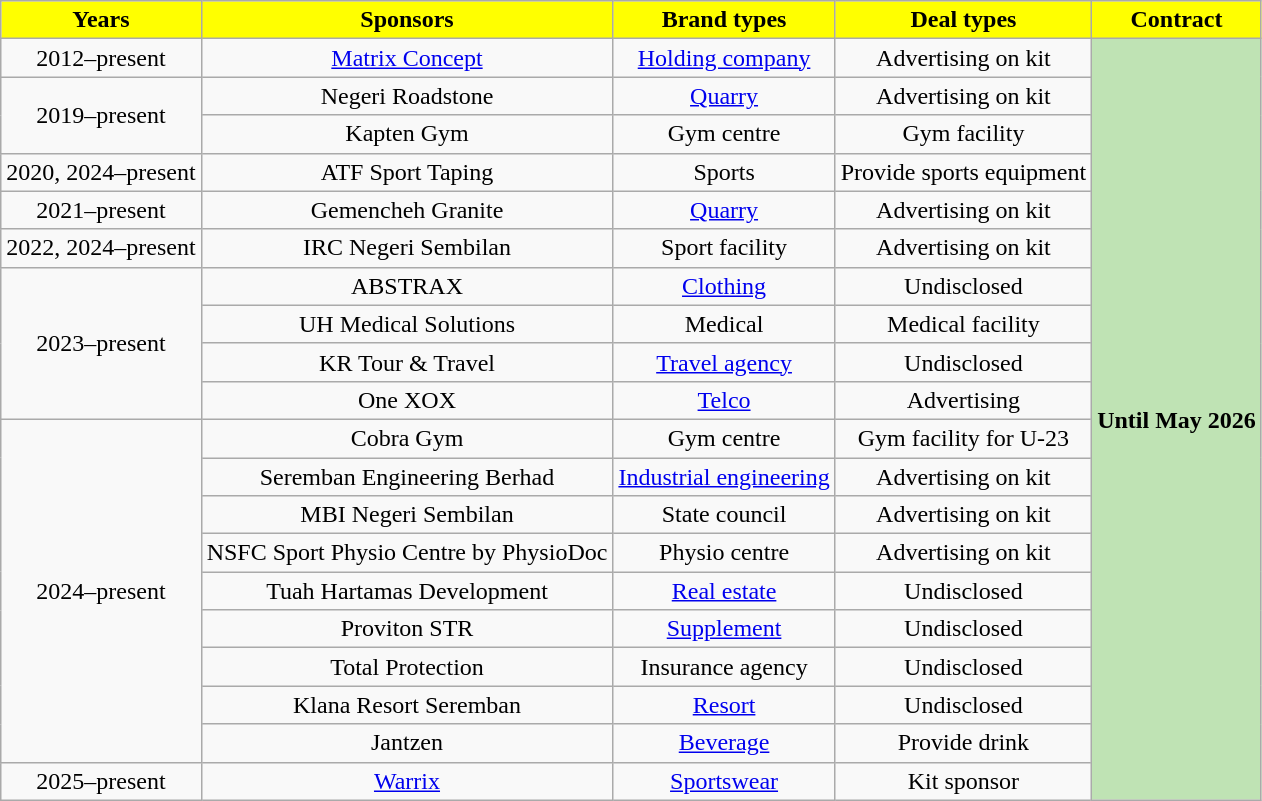<table class="wikitable" style="text-align:center;">
<tr>
<th style="background:Yellow; color:Black;">Years</th>
<th style="background:Yellow; color:Black;">Sponsors</th>
<th style="background:Yellow; color:Black;">Brand types</th>
<th style="background:Yellow; color:Black;">Deal types</th>
<th style="background:Yellow; color:Black;">Contract</th>
</tr>
<tr>
<td>2012–present</td>
<td><a href='#'>Matrix Concept</a></td>
<td><a href='#'>Holding company</a></td>
<td>Advertising on kit</td>
<th rowspan="20" style="background:#BFE3B4">Until May 2026</th>
</tr>
<tr>
<td rowspan="2">2019–present</td>
<td>Negeri Roadstone</td>
<td><a href='#'>Quarry</a></td>
<td>Advertising on kit</td>
</tr>
<tr>
<td>Kapten Gym</td>
<td>Gym centre</td>
<td>Gym facility</td>
</tr>
<tr>
<td>2020, 2024–present</td>
<td>ATF Sport Taping</td>
<td>Sports</td>
<td>Provide sports equipment</td>
</tr>
<tr>
<td>2021–present</td>
<td>Gemencheh Granite</td>
<td><a href='#'>Quarry</a></td>
<td>Advertising on kit</td>
</tr>
<tr>
<td>2022, 2024–present</td>
<td>IRC Negeri Sembilan</td>
<td>Sport facility</td>
<td>Advertising on kit</td>
</tr>
<tr>
<td rowspan="4">2023–present</td>
<td>ABSTRAX</td>
<td><a href='#'>Clothing</a></td>
<td>Undisclosed</td>
</tr>
<tr>
<td>UH Medical Solutions</td>
<td>Medical</td>
<td>Medical facility</td>
</tr>
<tr>
<td>KR Tour & Travel</td>
<td><a href='#'>Travel agency</a></td>
<td>Undisclosed</td>
</tr>
<tr>
<td>One XOX</td>
<td><a href='#'>Telco</a></td>
<td>Advertising</td>
</tr>
<tr>
<td rowspan="9">2024–present</td>
<td>Cobra Gym</td>
<td>Gym centre</td>
<td>Gym facility for U-23</td>
</tr>
<tr>
<td>Seremban Engineering Berhad</td>
<td><a href='#'>Industrial engineering</a></td>
<td>Advertising on kit</td>
</tr>
<tr>
<td>MBI Negeri Sembilan</td>
<td>State council</td>
<td>Advertising on kit</td>
</tr>
<tr>
<td>NSFC Sport Physio Centre by PhysioDoc</td>
<td>Physio centre</td>
<td>Advertising on kit</td>
</tr>
<tr>
<td>Tuah Hartamas Development</td>
<td><a href='#'>Real estate</a></td>
<td>Undisclosed</td>
</tr>
<tr>
<td>Proviton STR</td>
<td><a href='#'>Supplement</a></td>
<td>Undisclosed</td>
</tr>
<tr>
<td>Total Protection</td>
<td>Insurance agency</td>
<td>Undisclosed</td>
</tr>
<tr>
<td>Klana Resort Seremban</td>
<td><a href='#'>Resort</a></td>
<td>Undisclosed</td>
</tr>
<tr>
<td>Jantzen</td>
<td><a href='#'>Beverage</a></td>
<td>Provide drink</td>
</tr>
<tr>
<td>2025–present</td>
<td> <a href='#'>Warrix</a></td>
<td><a href='#'>Sportswear</a></td>
<td>Kit sponsor</td>
</tr>
</table>
